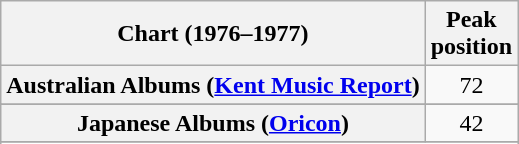<table class="wikitable sortable plainrowheaders">
<tr>
<th scope="col">Chart (1976–1977)</th>
<th scope="col">Peak<br>position</th>
</tr>
<tr>
<th scope="row">Australian Albums (<a href='#'>Kent Music Report</a>)</th>
<td align="center">72</td>
</tr>
<tr>
</tr>
<tr>
<th scope="row">Japanese Albums (<a href='#'>Oricon</a>)</th>
<td align="center">42</td>
</tr>
<tr>
</tr>
<tr>
</tr>
</table>
